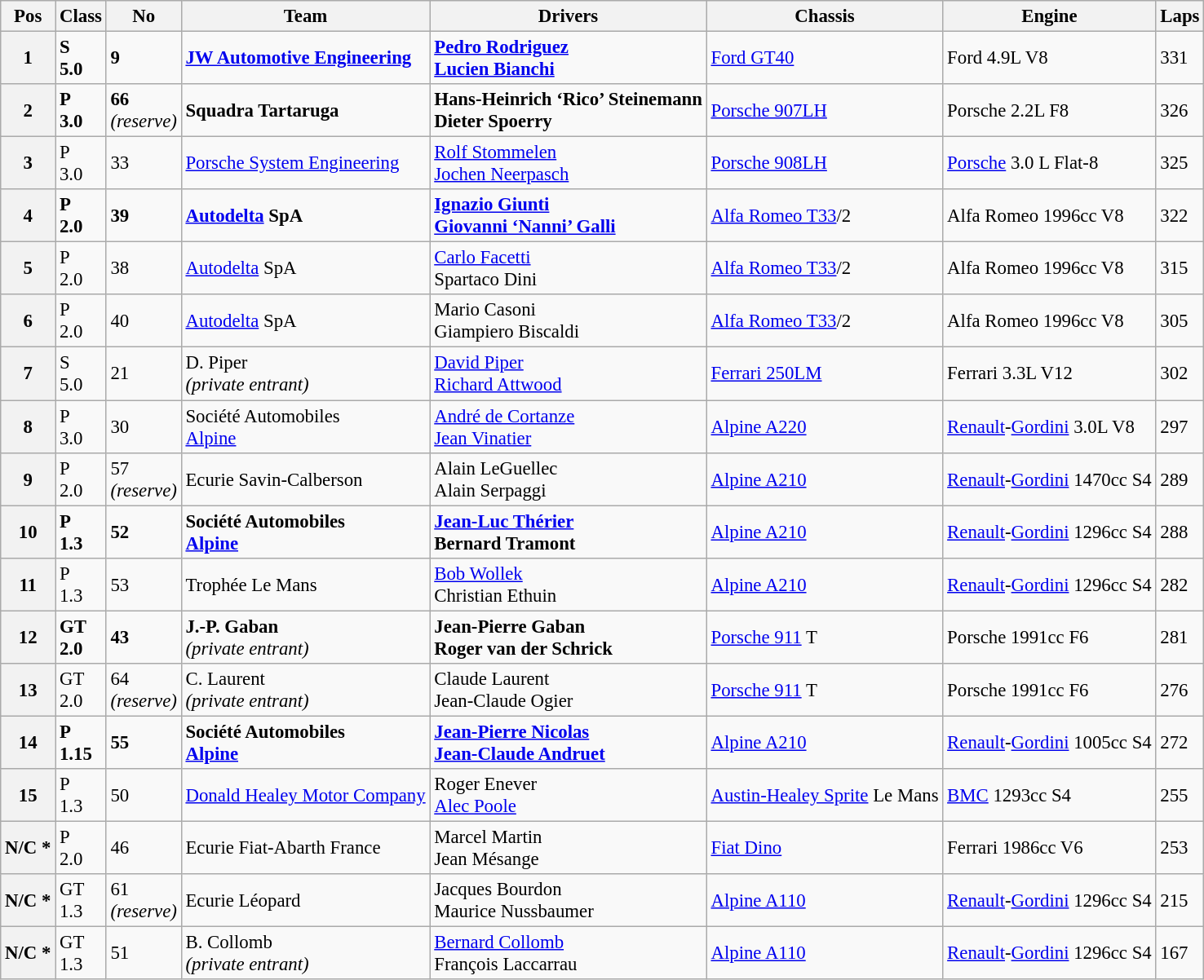<table class="wikitable" style="font-size: 95%;">
<tr>
<th>Pos</th>
<th>Class</th>
<th>No</th>
<th>Team</th>
<th>Drivers</th>
<th>Chassis</th>
<th>Engine</th>
<th>Laps</th>
</tr>
<tr>
<th>1</th>
<td><strong>S<br>5.0</strong></td>
<td><strong>9</strong></td>
<td><strong> <a href='#'>JW Automotive Engineering</a></strong></td>
<td><strong> <a href='#'>Pedro Rodriguez</a><br> <a href='#'>Lucien Bianchi</a></strong></td>
<td><a href='#'>Ford GT40</a></td>
<td>Ford 4.9L V8</td>
<td>331</td>
</tr>
<tr>
<th>2</th>
<td><strong>P<br>3.0</strong></td>
<td><strong>66</strong><br><em>(reserve)</em></td>
<td><strong> Squadra Tartaruga</strong></td>
<td><strong> Hans-Heinrich ‘Rico’ Steinemann<br> Dieter Spoerry</strong></td>
<td><a href='#'>Porsche 907LH</a></td>
<td>Porsche 2.2L F8</td>
<td>326</td>
</tr>
<tr>
<th>3</th>
<td>P<br>3.0</td>
<td>33</td>
<td> <a href='#'>Porsche System Engineering</a></td>
<td> <a href='#'>Rolf Stommelen</a><br> <a href='#'>Jochen Neerpasch</a></td>
<td><a href='#'>Porsche 908LH</a></td>
<td><a href='#'>Porsche</a> 3.0 L Flat-8</td>
<td>325</td>
</tr>
<tr>
<th>4</th>
<td><strong>P<br>2.0</strong></td>
<td><strong>39</strong></td>
<td><strong> <a href='#'>Autodelta</a> SpA</strong></td>
<td><strong> <a href='#'>Ignazio Giunti</a><br> <a href='#'>Giovanni ‘Nanni’ Galli</a></strong></td>
<td><a href='#'>Alfa Romeo T33</a>/2</td>
<td>Alfa Romeo 1996cc V8</td>
<td>322</td>
</tr>
<tr>
<th>5</th>
<td>P<br>2.0</td>
<td>38</td>
<td> <a href='#'>Autodelta</a> SpA</td>
<td> <a href='#'>Carlo Facetti</a><br> Spartaco Dini</td>
<td><a href='#'>Alfa Romeo T33</a>/2</td>
<td>Alfa Romeo 1996cc V8</td>
<td>315</td>
</tr>
<tr>
<th>6</th>
<td>P<br>2.0</td>
<td>40</td>
<td> <a href='#'>Autodelta</a> SpA</td>
<td> Mario Casoni<br> Giampiero Biscaldi</td>
<td><a href='#'>Alfa Romeo T33</a>/2</td>
<td>Alfa Romeo 1996cc V8</td>
<td>305</td>
</tr>
<tr>
<th>7</th>
<td>S<br>5.0</td>
<td>21</td>
<td> D. Piper<br><em>(private entrant)</em></td>
<td> <a href='#'>David Piper</a><br> <a href='#'>Richard Attwood</a></td>
<td><a href='#'>Ferrari 250LM</a></td>
<td>Ferrari 3.3L V12</td>
<td>302</td>
</tr>
<tr>
<th>8</th>
<td>P<br>3.0</td>
<td>30</td>
<td> Société Automobiles<br><a href='#'>Alpine</a></td>
<td> <a href='#'>André de Cortanze</a><br> <a href='#'>Jean Vinatier</a></td>
<td><a href='#'>Alpine A220</a></td>
<td><a href='#'>Renault</a>-<a href='#'>Gordini</a> 3.0L V8</td>
<td>297</td>
</tr>
<tr>
<th>9</th>
<td>P<br>2.0</td>
<td>57<br><em>(reserve)</em></td>
<td> Ecurie Savin-Calberson</td>
<td> Alain LeGuellec<br> Alain Serpaggi</td>
<td><a href='#'>Alpine A210</a></td>
<td><a href='#'>Renault</a>-<a href='#'>Gordini</a> 1470cc S4</td>
<td>289</td>
</tr>
<tr>
<th>10</th>
<td><strong>P<br>1.3</strong></td>
<td><strong>52</strong></td>
<td> <strong>Société Automobiles<br><a href='#'>Alpine</a> </strong></td>
<td><strong> <a href='#'>Jean-Luc Thérier</a><br> Bernard Tramont</strong></td>
<td><a href='#'>Alpine A210</a></td>
<td><a href='#'>Renault</a>-<a href='#'>Gordini</a> 1296cc S4</td>
<td>288</td>
</tr>
<tr>
<th>11</th>
<td>P<br>1.3</td>
<td>53</td>
<td> Trophée Le Mans</td>
<td> <a href='#'>Bob Wollek</a><br> Christian Ethuin</td>
<td><a href='#'>Alpine A210</a></td>
<td><a href='#'>Renault</a>-<a href='#'>Gordini</a> 1296cc S4</td>
<td>282</td>
</tr>
<tr>
<th>12</th>
<td><strong>GT<br>2.0</strong></td>
<td><strong>43</strong></td>
<td><strong> J.-P. Gaban</strong><br><em>(private entrant)</em></td>
<td><strong> Jean-Pierre Gaban<br> Roger van der Schrick</strong></td>
<td><a href='#'>Porsche 911</a> T</td>
<td>Porsche 1991cc F6</td>
<td>281</td>
</tr>
<tr>
<th>13</th>
<td>GT<br>2.0</td>
<td>64<br><em>(reserve)</em></td>
<td> C. Laurent<br><em>(private entrant)</em></td>
<td> Claude Laurent<br> Jean-Claude Ogier</td>
<td><a href='#'>Porsche 911</a> T</td>
<td>Porsche 1991cc F6</td>
<td>276</td>
</tr>
<tr>
<th>14</th>
<td><strong>P<br>1.15</strong></td>
<td><strong>55</strong></td>
<td><strong> Société Automobiles<br><a href='#'>Alpine</a></strong></td>
<td> <strong><a href='#'>Jean-Pierre Nicolas</a><br> <a href='#'>Jean-Claude Andruet</a></strong></td>
<td><a href='#'>Alpine A210</a></td>
<td><a href='#'>Renault</a>-<a href='#'>Gordini</a> 1005cc S4</td>
<td>272</td>
</tr>
<tr>
<th>15</th>
<td>P<br>1.3</td>
<td>50</td>
<td> <a href='#'>Donald Healey Motor Company</a></td>
<td> Roger Enever<br> <a href='#'>Alec Poole</a></td>
<td><a href='#'>Austin-Healey Sprite</a> Le Mans</td>
<td><a href='#'>BMC</a> 1293cc S4</td>
<td>255</td>
</tr>
<tr>
<th>N/C *</th>
<td>P<br>2.0</td>
<td>46</td>
<td> Ecurie Fiat-Abarth France</td>
<td> Marcel Martin<br> Jean Mésange</td>
<td><a href='#'>Fiat Dino</a></td>
<td>Ferrari 1986cc V6</td>
<td>253</td>
</tr>
<tr>
<th>N/C *</th>
<td>GT<br>1.3</td>
<td>61<br><em>(reserve)</em></td>
<td> Ecurie Léopard</td>
<td> Jacques Bourdon<br> Maurice Nussbaumer</td>
<td><a href='#'>Alpine A110</a></td>
<td><a href='#'>Renault</a>-<a href='#'>Gordini</a> 1296cc S4</td>
<td>215</td>
</tr>
<tr>
<th>N/C *</th>
<td>GT<br>1.3</td>
<td>51</td>
<td> B. Collomb <br><em>(private entrant)</em></td>
<td> <a href='#'>Bernard Collomb</a><br> François Laccarrau</td>
<td><a href='#'>Alpine A110</a></td>
<td><a href='#'>Renault</a>-<a href='#'>Gordini</a> 1296cc S4</td>
<td>167</td>
</tr>
</table>
